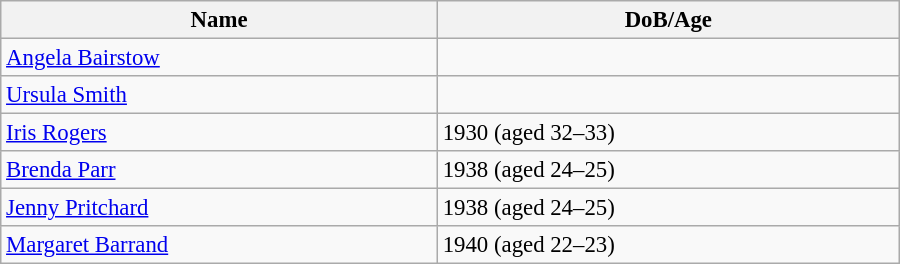<table class="wikitable" style="width:600px; font-size:95%;">
<tr>
<th align="left">Name</th>
<th align="left">DoB/Age</th>
</tr>
<tr>
<td align="left"><a href='#'>Angela Bairstow</a></td>
<td align="left"></td>
</tr>
<tr>
<td align="left"><a href='#'>Ursula Smith</a></td>
<td align="left"></td>
</tr>
<tr>
<td align="left"><a href='#'>Iris Rogers</a></td>
<td align="left">1930 (aged 32–33)</td>
</tr>
<tr>
<td align="left"><a href='#'>Brenda Parr</a></td>
<td align="left">1938 (aged 24–25)</td>
</tr>
<tr>
<td align="left"><a href='#'>Jenny Pritchard</a></td>
<td align="left">1938 (aged 24–25)</td>
</tr>
<tr>
<td align="left"><a href='#'>Margaret Barrand</a></td>
<td align="left">1940 (aged 22–23)</td>
</tr>
</table>
